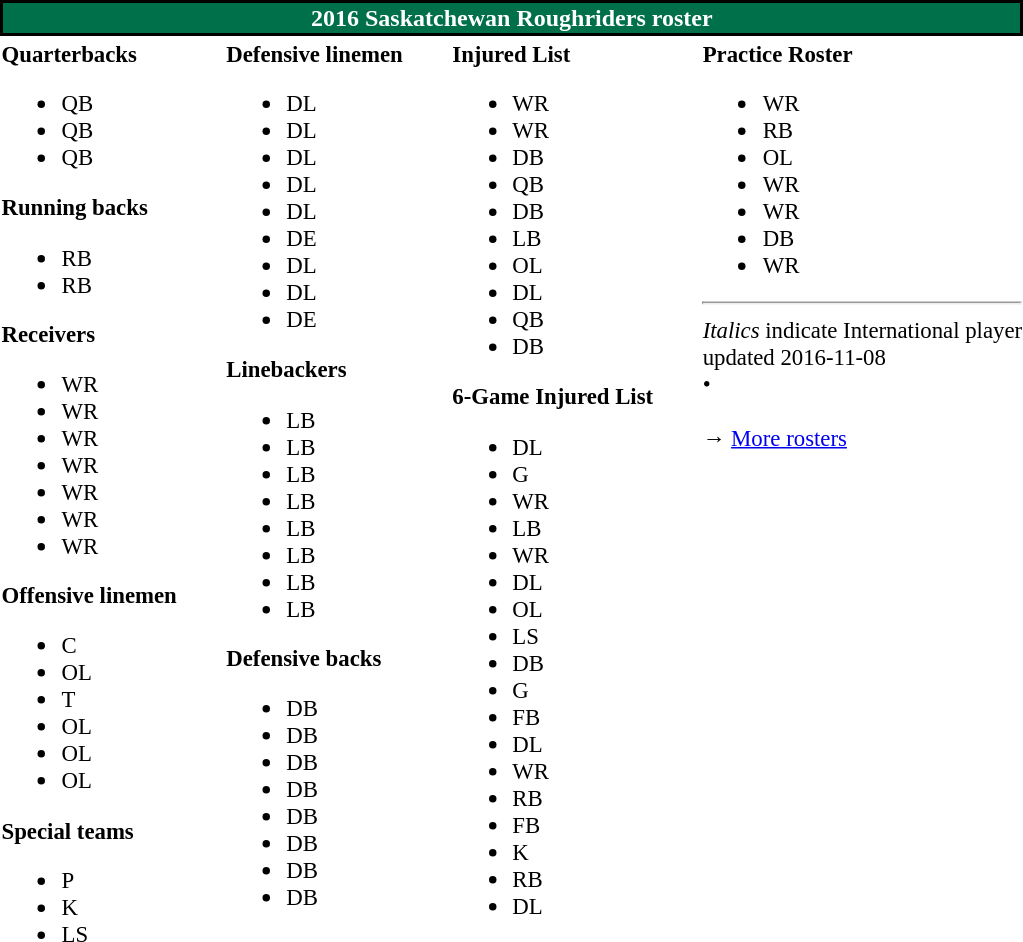<table class="toccolours" style="text-align: left;">
<tr>
<th colspan="7" style="background-color: #00704A; border:2px solid black; color: white; text-align: center">2016 Saskatchewan Roughriders roster<br></th>
</tr>
<tr>
<td style="font-size: 95%;vertical-align:top;"><strong>Quarterbacks</strong><br><ul><li> QB</li><li> QB</li><li> QB</li></ul><strong>Running backs</strong><ul><li> RB</li><li> RB</li></ul><strong>Receivers</strong><ul><li> WR</li><li> WR</li><li> WR</li><li> WR</li><li> WR</li><li> WR</li><li> WR</li></ul><strong>Offensive linemen</strong><ul><li> C</li><li> OL</li><li> T</li><li> OL</li><li> OL</li><li> OL</li></ul><strong>Special teams</strong><ul><li> P</li><li> K</li><li> LS</li></ul></td>
<td style="width: 25px;"></td>
<td style="font-size: 95%;vertical-align:top;"><strong>Defensive linemen</strong><br><ul><li> DL</li><li> DL</li><li> DL</li><li> DL</li><li> DL</li><li> DE</li><li> DL</li><li> DL</li><li> DE</li></ul><strong>Linebackers</strong><ul><li> LB</li><li> LB</li><li> LB</li><li> LB</li><li> LB</li><li> LB</li><li> LB</li><li> LB</li></ul><strong>Defensive backs</strong><ul><li> DB</li><li> DB</li><li> DB</li><li> DB</li><li> DB</li><li> DB</li><li> DB</li><li> DB</li></ul></td>
<td style="width: 25px;"></td>
<td style="font-size: 95%;vertical-align:top;"><strong>Injured List</strong><br><ul><li> WR</li><li> WR</li><li> DB</li><li> QB</li><li> DB</li><li> LB</li><li> OL</li><li> DL</li><li> QB</li><li> DB</li></ul><strong>6-Game Injured List</strong><ul><li> DL</li><li> G</li><li> WR</li><li> LB</li><li> WR</li><li> DL</li><li> OL</li><li> LS</li><li> DB</li><li> G</li><li> FB</li><li> DL</li><li> WR</li><li> RB</li><li> FB</li><li> K</li><li> RB</li><li> DL</li></ul></td>
<td style="width: 25px;"></td>
<td style="font-size: 95%;vertical-align:top;"><strong>Practice Roster</strong><br><ul><li> WR</li><li> RB</li><li> OL</li><li> WR</li><li> WR</li><li> DB</li><li> WR</li></ul><hr>
<em>Italics</em> indicate International player<br>
<span></span> updated 2016-11-08<br>
<span></span> • <span></span><br>
<br>→ <a href='#'>More rosters</a></td>
</tr>
<tr>
</tr>
</table>
